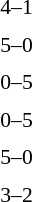<table style="font-size:90%">
<tr>
<td colspan=3></td>
</tr>
<tr>
<td align=right><strong></strong></td>
<td align=center>4–1</td>
<td></td>
</tr>
<tr>
<td colspan=3></td>
</tr>
<tr>
<td width=150 align=right><strong></strong></td>
<td width=100 align=center>5–0</td>
<td></td>
</tr>
<tr>
<td colspan=3></td>
</tr>
<tr>
<td align=right></td>
<td align=center>0–5</td>
<td><strong></strong></td>
</tr>
<tr>
<td colspan=3></td>
</tr>
<tr>
<td align=right></td>
<td align=center>0–5</td>
<td><strong></strong></td>
</tr>
<tr>
<td colspan=3></td>
</tr>
<tr>
<td align=right><strong></strong></td>
<td align=center>5–0</td>
<td></td>
</tr>
<tr>
<td colspan=3></td>
</tr>
<tr>
<td align=right><strong></strong></td>
<td align=center>3–2</td>
<td></td>
</tr>
</table>
